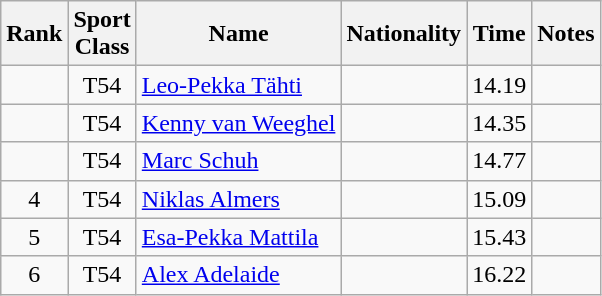<table class="wikitable sortable" style="text-align:center">
<tr>
<th>Rank</th>
<th>Sport<br>Class</th>
<th>Name</th>
<th>Nationality</th>
<th>Time</th>
<th>Notes</th>
</tr>
<tr>
<td></td>
<td>T54</td>
<td align=left><a href='#'>Leo-Pekka Tähti</a></td>
<td align=left></td>
<td>14.19</td>
<td></td>
</tr>
<tr>
<td></td>
<td>T54</td>
<td align=left><a href='#'>Kenny van Weeghel</a></td>
<td align=left></td>
<td>14.35</td>
<td></td>
</tr>
<tr>
<td></td>
<td>T54</td>
<td align=left><a href='#'>Marc Schuh</a></td>
<td align=left></td>
<td>14.77</td>
<td></td>
</tr>
<tr>
<td>4</td>
<td>T54</td>
<td align=left><a href='#'>Niklas Almers</a></td>
<td align=left></td>
<td>15.09</td>
<td></td>
</tr>
<tr>
<td>5</td>
<td>T54</td>
<td align=left><a href='#'>Esa-Pekka Mattila</a></td>
<td align=left></td>
<td>15.43</td>
<td></td>
</tr>
<tr>
<td>6</td>
<td>T54</td>
<td align=left><a href='#'>Alex Adelaide</a></td>
<td align=left></td>
<td>16.22</td>
<td></td>
</tr>
</table>
